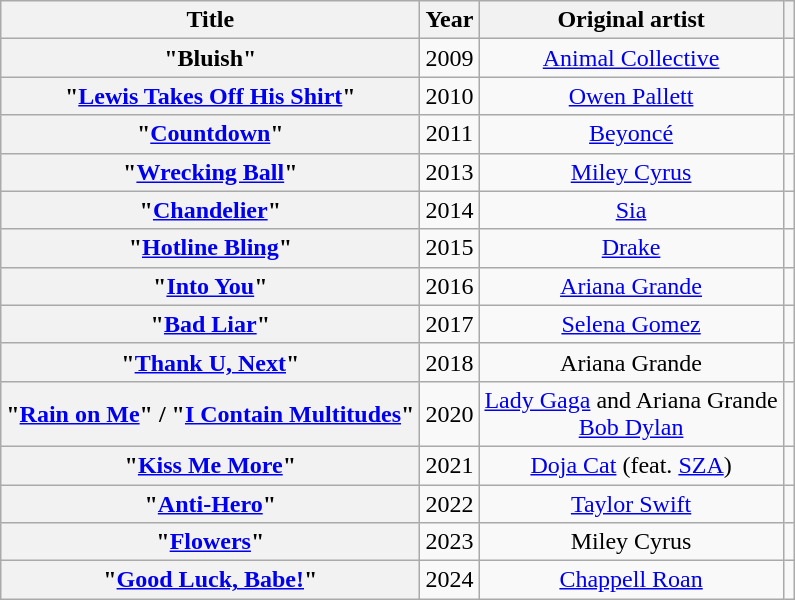<table class="wikitable plainrowheaders" style="text-align:center;">
<tr>
<th>Title</th>
<th>Year</th>
<th>Original artist</th>
<th></th>
</tr>
<tr>
<th scope="row">"Bluish"</th>
<td>2009</td>
<td><a href='#'>Animal Collective</a></td>
<td></td>
</tr>
<tr>
<th scope="row">"<a href='#'>Lewis Takes Off His Shirt</a>"</th>
<td>2010</td>
<td><a href='#'>Owen Pallett</a></td>
<td></td>
</tr>
<tr>
<th scope="row">"<a href='#'>Countdown</a>"</th>
<td>2011</td>
<td><a href='#'>Beyoncé</a></td>
<td></td>
</tr>
<tr>
<th scope="row">"<a href='#'>Wrecking Ball</a>"</th>
<td>2013</td>
<td><a href='#'>Miley Cyrus</a></td>
<td></td>
</tr>
<tr>
<th scope="row">"<a href='#'>Chandelier</a>"</th>
<td>2014</td>
<td><a href='#'>Sia</a></td>
<td></td>
</tr>
<tr>
<th scope="row">"<a href='#'>Hotline Bling</a>"</th>
<td>2015</td>
<td><a href='#'>Drake</a></td>
<td></td>
</tr>
<tr>
<th scope="row">"<a href='#'>Into You</a>"</th>
<td>2016</td>
<td><a href='#'>Ariana Grande</a></td>
<td></td>
</tr>
<tr>
<th scope="row">"<a href='#'>Bad Liar</a>"</th>
<td>2017</td>
<td><a href='#'>Selena Gomez</a></td>
<td></td>
</tr>
<tr>
<th scope="row">"<a href='#'>Thank U, Next</a>"</th>
<td>2018</td>
<td>Ariana Grande</td>
<td></td>
</tr>
<tr>
<th scope="row">"<a href='#'>Rain on Me</a>" / "<a href='#'>I Contain Multitudes</a>"</th>
<td>2020</td>
<td><a href='#'>Lady Gaga</a> and Ariana Grande<br><a href='#'>Bob Dylan</a></td>
<td></td>
</tr>
<tr>
<th scope="row">"<a href='#'>Kiss Me More</a>"</th>
<td>2021</td>
<td><a href='#'>Doja Cat</a> (feat. <a href='#'>SZA</a>)</td>
<td></td>
</tr>
<tr>
<th scope="row">"<a href='#'>Anti-Hero</a>"</th>
<td>2022</td>
<td><a href='#'>Taylor Swift</a></td>
<td></td>
</tr>
<tr>
<th scope="row">"<a href='#'>Flowers</a>"</th>
<td>2023</td>
<td>Miley Cyrus</td>
<td></td>
</tr>
<tr>
<th scope="row">"<a href='#'>Good Luck, Babe!</a>"</th>
<td>2024</td>
<td><a href='#'>Chappell Roan</a></td>
<td></td>
</tr>
</table>
